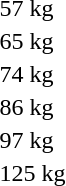<table>
<tr>
<td rowspan=2>57 kg</td>
<td rowspan=2></td>
<td rowspan=2></td>
<td></td>
</tr>
<tr>
<td></td>
</tr>
<tr>
<td rowspan=2>65 kg</td>
<td rowspan=2></td>
<td rowspan=2></td>
<td></td>
</tr>
<tr>
<td></td>
</tr>
<tr>
<td rowspan=2>74 kg</td>
<td rowspan=2></td>
<td rowspan=2></td>
<td></td>
</tr>
<tr>
<td></td>
</tr>
<tr>
<td rowspan=2>86 kg</td>
<td rowspan=2></td>
<td rowspan=2></td>
<td></td>
</tr>
<tr>
<td></td>
</tr>
<tr>
<td rowspan=2>97 kg</td>
<td rowspan=2></td>
<td rowspan=2></td>
<td></td>
</tr>
<tr>
<td></td>
</tr>
<tr>
<td rowspan=2>125 kg</td>
<td rowspan=2></td>
<td rowspan=2></td>
<td></td>
</tr>
<tr>
<td></td>
</tr>
</table>
